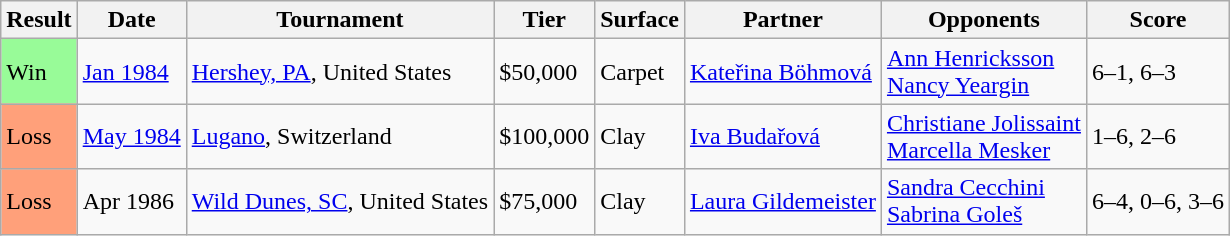<table class="sortable wikitable">
<tr>
<th>Result</th>
<th>Date</th>
<th>Tournament</th>
<th>Tier</th>
<th>Surface</th>
<th>Partner</th>
<th>Opponents</th>
<th class="unsortable">Score</th>
</tr>
<tr>
<td style="background:#98FB98;">Win</td>
<td><a href='#'>Jan 1984</a></td>
<td><a href='#'>Hershey, PA</a>, United States</td>
<td>$50,000</td>
<td>Carpet</td>
<td> <a href='#'>Kateřina Böhmová</a></td>
<td> <a href='#'>Ann Henricksson</a><br> <a href='#'>Nancy Yeargin</a></td>
<td>6–1, 6–3</td>
</tr>
<tr>
<td style="background:#FFA07A;">Loss</td>
<td><a href='#'>May 1984</a></td>
<td><a href='#'>Lugano</a>, Switzerland</td>
<td>$100,000</td>
<td>Clay</td>
<td> <a href='#'>Iva Budařová</a></td>
<td> <a href='#'>Christiane Jolissaint</a><br> <a href='#'>Marcella Mesker</a></td>
<td>1–6, 2–6</td>
</tr>
<tr>
<td style="background:#FFA07A;">Loss</td>
<td>Apr 1986</td>
<td><a href='#'>Wild Dunes, SC</a>, United States</td>
<td>$75,000</td>
<td>Clay</td>
<td> <a href='#'>Laura Gildemeister</a></td>
<td> <a href='#'>Sandra Cecchini</a><br> <a href='#'>Sabrina Goleš</a></td>
<td>6–4, 0–6, 3–6</td>
</tr>
</table>
